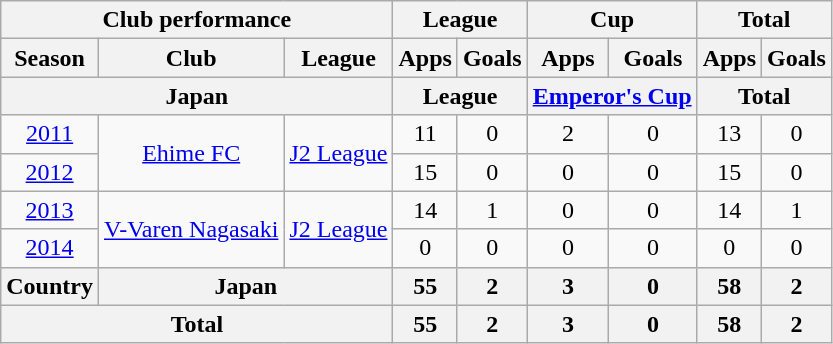<table class="wikitable" style="text-align:center;">
<tr>
<th colspan=3>Club performance</th>
<th colspan=2>League</th>
<th colspan=2>Cup</th>
<th colspan=2>Total</th>
</tr>
<tr>
<th>Season</th>
<th>Club</th>
<th>League</th>
<th>Apps</th>
<th>Goals</th>
<th>Apps</th>
<th>Goals</th>
<th>Apps</th>
<th>Goals</th>
</tr>
<tr>
<th colspan=3>Japan</th>
<th colspan=2>League</th>
<th colspan=2><a href='#'>Emperor's Cup</a></th>
<th colspan=2>Total</th>
</tr>
<tr>
<td><a href='#'>2011</a></td>
<td rowspan="2"><a href='#'>Ehime FC</a></td>
<td rowspan="2"><a href='#'>J2 League</a></td>
<td>11</td>
<td>0</td>
<td>2</td>
<td>0</td>
<td>13</td>
<td>0</td>
</tr>
<tr>
<td><a href='#'>2012</a></td>
<td>15</td>
<td>0</td>
<td>0</td>
<td>0</td>
<td>15</td>
<td>0</td>
</tr>
<tr>
<td><a href='#'>2013</a></td>
<td rowspan="2"><a href='#'>V-Varen Nagasaki</a></td>
<td rowspan="2"><a href='#'>J2 League</a></td>
<td>14</td>
<td>1</td>
<td>0</td>
<td>0</td>
<td>14</td>
<td>1</td>
</tr>
<tr>
<td><a href='#'>2014</a></td>
<td>0</td>
<td>0</td>
<td>0</td>
<td>0</td>
<td>0</td>
<td>0</td>
</tr>
<tr>
<th rowspan=1>Country</th>
<th colspan=2>Japan</th>
<th>55</th>
<th>2</th>
<th>3</th>
<th>0</th>
<th>58</th>
<th>2</th>
</tr>
<tr>
<th colspan=3>Total</th>
<th>55</th>
<th>2</th>
<th>3</th>
<th>0</th>
<th>58</th>
<th>2</th>
</tr>
</table>
